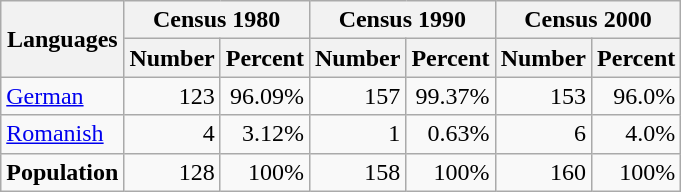<table class="wikitable">
<tr ---->
<th rowspan="2">Languages</th>
<th colspan="2">Census 1980</th>
<th colspan="2">Census 1990</th>
<th colspan="2">Census 2000</th>
</tr>
<tr ---->
<th>Number</th>
<th>Percent</th>
<th>Number</th>
<th>Percent</th>
<th>Number</th>
<th>Percent</th>
</tr>
<tr ---->
<td><a href='#'>German</a></td>
<td align=right>123</td>
<td align=right>96.09%</td>
<td align=right>157</td>
<td align=right>99.37%</td>
<td align=right>153</td>
<td align=right>96.0%</td>
</tr>
<tr ---->
<td><a href='#'>Romanish</a></td>
<td align=right>4</td>
<td align=right>3.12%</td>
<td align=right>1</td>
<td align=right>0.63%</td>
<td align=right>6</td>
<td align=right>4.0%</td>
</tr>
<tr ---->
<td><strong>Population</strong></td>
<td align=right>128</td>
<td align=right>100%</td>
<td align=right>158</td>
<td align=right>100%</td>
<td align=right>160</td>
<td align=right>100%</td>
</tr>
</table>
